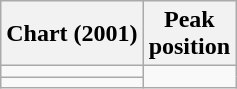<table class="wikitable sortable">
<tr>
<th>Chart (2001)</th>
<th>Peak<br>position</th>
</tr>
<tr>
<td></td>
</tr>
<tr>
<td></td>
</tr>
</table>
